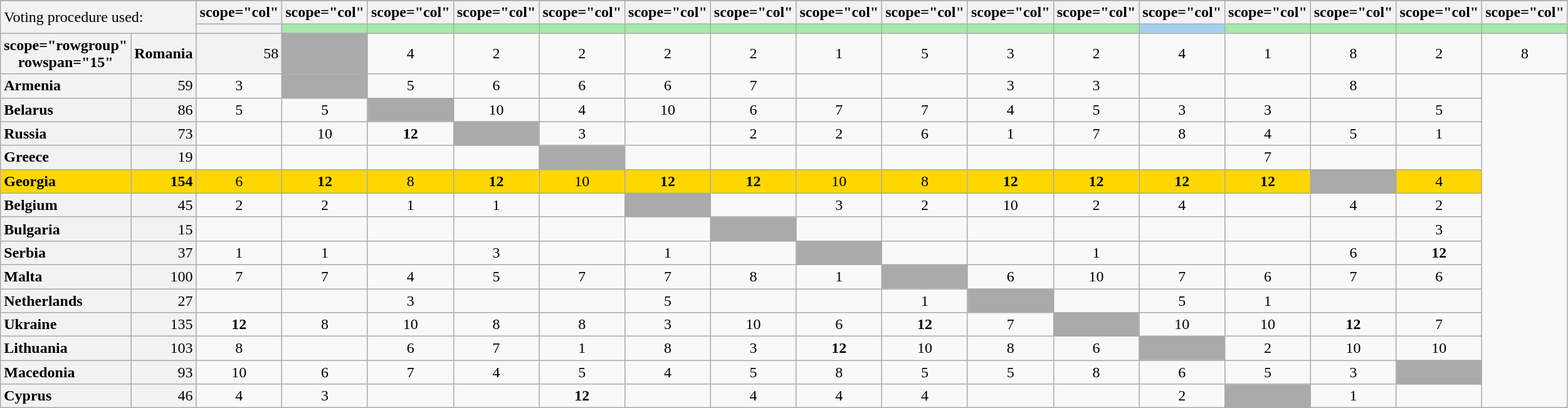<table class="wikitable plainrowheaders" style="text-align:center;">
<tr>
</tr>
<tr>
<td colspan="2" rowspan="2" style="text-align:left; background:#F2F2F2">Voting procedure used:<br></td>
<th>scope="col" </th>
<th>scope="col" </th>
<th>scope="col" </th>
<th>scope="col" </th>
<th>scope="col" </th>
<th>scope="col" </th>
<th>scope="col" </th>
<th>scope="col" </th>
<th>scope="col" </th>
<th>scope="col" </th>
<th>scope="col" </th>
<th>scope="col" </th>
<th>scope="col" </th>
<th>scope="col" </th>
<th>scope="col" </th>
<th>scope="col" </th>
</tr>
<tr>
<th style="height:2px; border-top:1px solid transparent;"></th>
<td style="background:#A4EAA9;"></td>
<td style="background:#A4EAA9;"></td>
<td style="background:#A4EAA9;"></td>
<td style="background:#A4EAA9;"></td>
<td style="background:#A4EAA9;"></td>
<td style="background:#A4EAA9;"></td>
<td style="background:#A4EAA9;"></td>
<td style="background:#A4EAA9;"></td>
<td style="background:#A4EAA9;"></td>
<td style="background:#A4EAA9;"></td>
<td style="background:#A4D1EF;"></td>
<td style="background:#A4EAA9;"></td>
<td style="background:#A4EAA9;"></td>
<td style="background:#A4EAA9;"></td>
<td style="background:#A4EAA9;"></td>
</tr>
<tr>
<th>scope="rowgroup" rowspan="15" </th>
<th scope="row" style="text-align:left; background:#f2f2f2;">Romania</th>
<td style="text-align:right; background:#f2f2f2;">58</td>
<td style="text-align:left; background:#aaa;"></td>
<td>4</td>
<td>2</td>
<td>2</td>
<td>2</td>
<td>2</td>
<td>1</td>
<td>5</td>
<td>3</td>
<td>2</td>
<td>4</td>
<td>1</td>
<td>8</td>
<td>2</td>
<td>8</td>
</tr>
<tr>
<th scope="row" style="text-align:left; background:#f2f2f2;">Armenia</th>
<td style="text-align:right; background:#f2f2f2;">59</td>
<td>3</td>
<td style="text-align:left; background:#aaa;"></td>
<td>5</td>
<td>6</td>
<td>6</td>
<td>6</td>
<td>7</td>
<td></td>
<td></td>
<td>3</td>
<td>3</td>
<td></td>
<td></td>
<td>8</td>
<td></td>
</tr>
<tr>
<th scope="row" style="text-align:left; background:#f2f2f2;">Belarus</th>
<td style="text-align:right; background:#f2f2f2;">86</td>
<td>5</td>
<td>5</td>
<td style="text-align:left; background:#aaa;"></td>
<td>10</td>
<td>4</td>
<td>10</td>
<td>6</td>
<td>7</td>
<td>7</td>
<td>4</td>
<td>5</td>
<td>3</td>
<td>3</td>
<td></td>
<td>5</td>
</tr>
<tr>
<th scope="row" style="text-align:left; background:#f2f2f2;">Russia</th>
<td style="text-align:right; background:#f2f2f2;">73</td>
<td></td>
<td>10</td>
<td><strong>12</strong></td>
<td style="text-align:left; background:#aaa;"></td>
<td>3</td>
<td></td>
<td>2</td>
<td>2</td>
<td>6</td>
<td>1</td>
<td>7</td>
<td>8</td>
<td>4</td>
<td>5</td>
<td>1</td>
</tr>
<tr>
<th scope="row" style="text-align:left; background:#f2f2f2;">Greece</th>
<td style="text-align:right; background:#f2f2f2;">19</td>
<td></td>
<td></td>
<td></td>
<td></td>
<td style="text-align:left; background:#aaa;"></td>
<td></td>
<td></td>
<td></td>
<td></td>
<td></td>
<td></td>
<td></td>
<td>7</td>
<td></td>
<td></td>
</tr>
<tr style="background:gold;">
<th scope="row" style="text-align:left; font-weight:bold; background:gold;">Georgia</th>
<td style="text-align:right; font-weight:bold;">154</td>
<td>6</td>
<td><strong>12</strong></td>
<td>8</td>
<td><strong>12</strong></td>
<td>10</td>
<td><strong>12</strong></td>
<td><strong>12</strong></td>
<td>10</td>
<td>8</td>
<td><strong>12</strong></td>
<td><strong>12</strong></td>
<td><strong>12</strong></td>
<td><strong>12</strong></td>
<td style="text-align:left; background:#aaa;"></td>
<td>4</td>
</tr>
<tr>
<th scope="row" style="text-align:left; background:#f2f2f2;">Belgium</th>
<td style="text-align:right; background:#f2f2f2;">45</td>
<td>2</td>
<td>2</td>
<td>1</td>
<td>1</td>
<td></td>
<td style="text-align:left; background:#aaa;"></td>
<td></td>
<td>3</td>
<td>2</td>
<td>10</td>
<td>2</td>
<td>4</td>
<td></td>
<td>4</td>
<td>2</td>
</tr>
<tr>
<th scope="row" style="text-align:left; background:#f2f2f2;">Bulgaria</th>
<td style="text-align:right; background:#f2f2f2;">15</td>
<td></td>
<td></td>
<td></td>
<td></td>
<td></td>
<td></td>
<td style="text-align:left; background:#aaa;"></td>
<td></td>
<td></td>
<td></td>
<td></td>
<td></td>
<td></td>
<td></td>
<td>3</td>
</tr>
<tr>
<th scope="row" style="text-align:left; background:#f2f2f2;">Serbia</th>
<td style="text-align:right; background:#f2f2f2;">37</td>
<td>1</td>
<td>1</td>
<td></td>
<td>3</td>
<td></td>
<td>1</td>
<td></td>
<td style="text-align:left; background:#aaa;"></td>
<td></td>
<td></td>
<td>1</td>
<td></td>
<td></td>
<td>6</td>
<td><strong>12</strong></td>
</tr>
<tr>
<th scope="row" style="text-align:left; background:#f2f2f2;">Malta</th>
<td style="text-align:right; background:#f2f2f2;">100</td>
<td>7</td>
<td>7</td>
<td>4</td>
<td>5</td>
<td>7</td>
<td>7</td>
<td>8</td>
<td>1</td>
<td style="text-align:left; background:#aaa;"></td>
<td>6</td>
<td>10</td>
<td>7</td>
<td>6</td>
<td>7</td>
<td>6</td>
</tr>
<tr>
<th scope="row" style="text-align:left; background:#f2f2f2;">Netherlands</th>
<td style="text-align:right; background:#f2f2f2;">27</td>
<td></td>
<td></td>
<td>3</td>
<td></td>
<td></td>
<td>5</td>
<td></td>
<td></td>
<td>1</td>
<td style="text-align:left; background:#aaa;"></td>
<td></td>
<td>5</td>
<td>1</td>
<td></td>
<td></td>
</tr>
<tr>
<th scope="row" style="text-align:left; background:#f2f2f2;">Ukraine</th>
<td style="text-align:right; background:#f2f2f2;">135</td>
<td><strong>12</strong></td>
<td>8</td>
<td>10</td>
<td>8</td>
<td>8</td>
<td>3</td>
<td>10</td>
<td>6</td>
<td><strong>12</strong></td>
<td>7</td>
<td style="text-align:left; background:#aaa;"></td>
<td>10</td>
<td>10</td>
<td><strong>12</strong></td>
<td>7</td>
</tr>
<tr>
<th scope="row" style="text-align:left; background:#f2f2f2;">Lithuania</th>
<td style="text-align:right; background:#f2f2f2;">103</td>
<td>8</td>
<td></td>
<td>6</td>
<td>7</td>
<td>1</td>
<td>8</td>
<td>3</td>
<td><strong>12</strong></td>
<td>10</td>
<td>8</td>
<td>6</td>
<td style="text-align:left; background:#aaa;"></td>
<td>2</td>
<td>10</td>
<td>10</td>
</tr>
<tr>
<th scope="row" style="text-align:left; background:#f2f2f2;">Macedonia</th>
<td style="text-align:right; background:#f2f2f2;">93</td>
<td>10</td>
<td>6</td>
<td>7</td>
<td>4</td>
<td>5</td>
<td>4</td>
<td>5</td>
<td>8</td>
<td>5</td>
<td>5</td>
<td>8</td>
<td>6</td>
<td>5</td>
<td>3</td>
<td style="text-align:left; background:#aaa;"></td>
</tr>
<tr>
<th scope="row" style="text-align:left; background:#f2f2f2;">Cyprus</th>
<td style="text-align:right; background:#f2f2f2;">46</td>
<td>4</td>
<td>3</td>
<td></td>
<td></td>
<td><strong>12</strong></td>
<td></td>
<td>4</td>
<td>4</td>
<td>4</td>
<td></td>
<td></td>
<td>2</td>
<td style="text-align:left; background:#aaa;"></td>
<td>1</td>
<td></td>
</tr>
</table>
